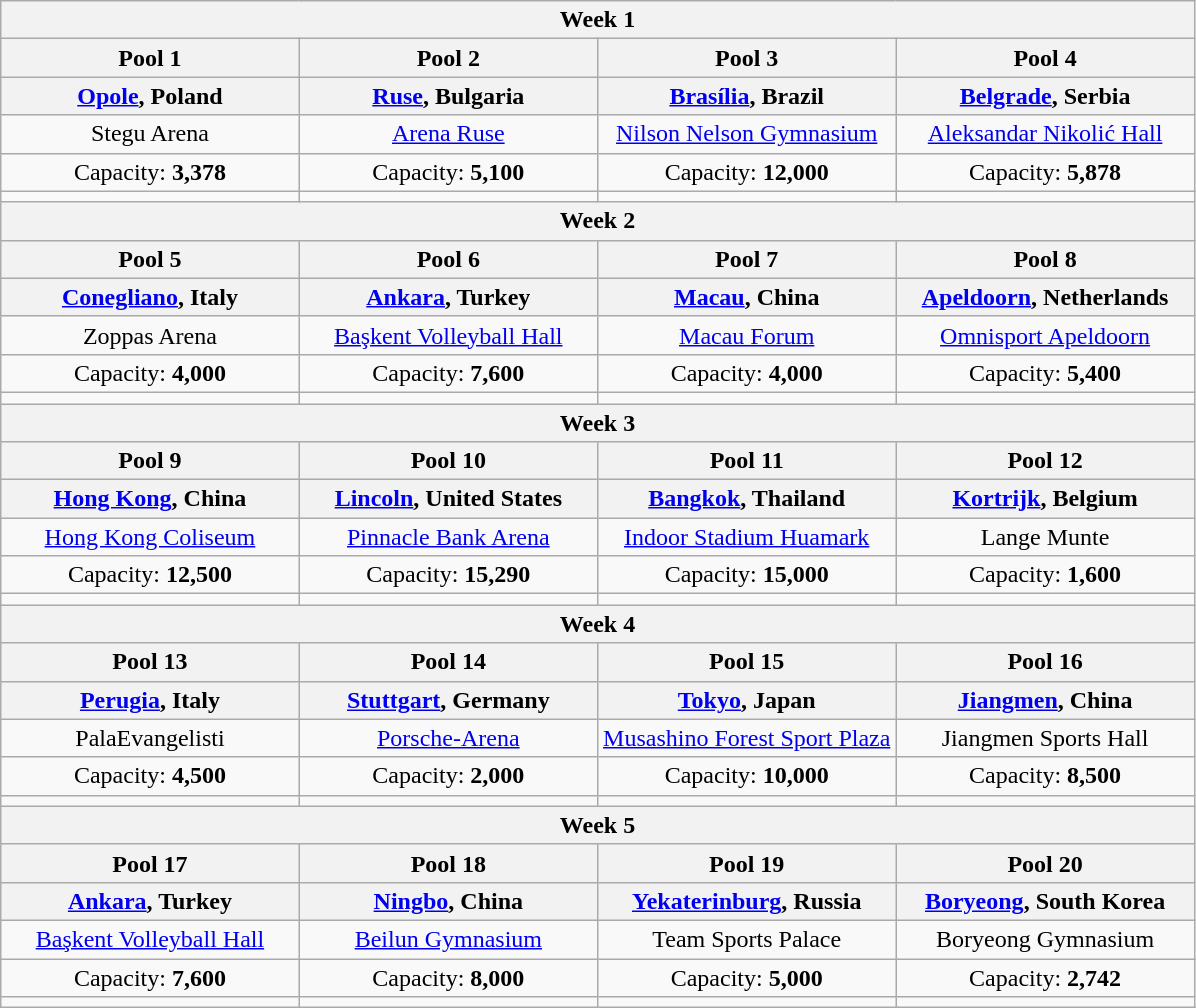<table class="wikitable" style="text-align:center">
<tr>
<th width=100% colspan=4>Week 1</th>
</tr>
<tr>
<th width=25%>Pool 1</th>
<th width=25%>Pool 2</th>
<th width=25%>Pool 3</th>
<th width=25%>Pool 4</th>
</tr>
<tr>
<th><a href='#'>Opole</a>, Poland</th>
<th><a href='#'>Ruse</a>, Bulgaria</th>
<th><a href='#'>Brasília</a>, Brazil</th>
<th><a href='#'>Belgrade</a>, Serbia</th>
</tr>
<tr>
<td>Stegu Arena</td>
<td><a href='#'>Arena Ruse</a></td>
<td><a href='#'>Nilson Nelson Gymnasium</a></td>
<td><a href='#'>Aleksandar Nikolić Hall</a></td>
</tr>
<tr>
<td>Capacity: <strong>3,378</strong></td>
<td>Capacity: <strong>5,100</strong></td>
<td>Capacity: <strong>12,000</strong></td>
<td>Capacity: <strong>5,878</strong></td>
</tr>
<tr>
<td></td>
<td></td>
<td></td>
<td></td>
</tr>
<tr>
<th width=100% colspan=4>Week 2</th>
</tr>
<tr>
<th width=25%>Pool 5</th>
<th width=25%>Pool 6</th>
<th width=25%>Pool 7</th>
<th width=25%>Pool 8</th>
</tr>
<tr>
<th><a href='#'>Conegliano</a>, Italy</th>
<th><a href='#'>Ankara</a>, Turkey</th>
<th><a href='#'>Macau</a>, China</th>
<th><a href='#'>Apeldoorn</a>, Netherlands</th>
</tr>
<tr>
<td>Zoppas Arena</td>
<td><a href='#'>Başkent Volleyball Hall</a></td>
<td><a href='#'>Macau Forum</a></td>
<td><a href='#'>Omnisport Apeldoorn</a></td>
</tr>
<tr>
<td>Capacity: <strong>4,000</strong></td>
<td>Capacity: <strong>7,600</strong></td>
<td>Capacity: <strong>4,000</strong></td>
<td>Capacity: <strong>5,400</strong></td>
</tr>
<tr>
<td></td>
<td></td>
<td></td>
<td></td>
</tr>
<tr>
<th width=100% colspan=4>Week 3</th>
</tr>
<tr>
<th width=25%>Pool 9</th>
<th width=25%>Pool 10</th>
<th width=25%>Pool 11</th>
<th width=25%>Pool 12</th>
</tr>
<tr>
<th><a href='#'>Hong Kong</a>, China</th>
<th><a href='#'>Lincoln</a>, United States</th>
<th><a href='#'>Bangkok</a>, Thailand</th>
<th><a href='#'>Kortrijk</a>, Belgium</th>
</tr>
<tr>
<td><a href='#'>Hong Kong Coliseum</a></td>
<td><a href='#'>Pinnacle Bank Arena</a></td>
<td><a href='#'>Indoor Stadium Huamark</a></td>
<td>Lange Munte</td>
</tr>
<tr>
<td>Capacity: <strong>12,500</strong></td>
<td>Capacity: <strong>15,290</strong></td>
<td>Capacity: <strong>15,000</strong></td>
<td>Capacity: <strong>1,600</strong></td>
</tr>
<tr>
<td></td>
<td></td>
<td></td>
<td></td>
</tr>
<tr>
<th width=100% colspan=4>Week 4</th>
</tr>
<tr>
<th width=25%>Pool 13</th>
<th width=25%>Pool 14</th>
<th width=25%>Pool 15</th>
<th width=25%>Pool 16</th>
</tr>
<tr>
<th><a href='#'>Perugia</a>, Italy</th>
<th><a href='#'>Stuttgart</a>, Germany</th>
<th><a href='#'>Tokyo</a>, Japan</th>
<th><a href='#'>Jiangmen</a>, China</th>
</tr>
<tr>
<td>PalaEvangelisti</td>
<td><a href='#'>Porsche-Arena</a></td>
<td><a href='#'>Musashino Forest Sport Plaza</a></td>
<td>Jiangmen Sports Hall</td>
</tr>
<tr>
<td>Capacity: <strong>4,500</strong></td>
<td>Capacity: <strong>2,000</strong></td>
<td>Capacity: <strong>10,000</strong></td>
<td>Capacity: <strong>8,500</strong></td>
</tr>
<tr>
<td></td>
<td></td>
<td></td>
<td></td>
</tr>
<tr>
<th width=100% colspan=4>Week 5</th>
</tr>
<tr>
<th width=25%>Pool 17</th>
<th width=25%>Pool 18</th>
<th width=25%>Pool 19</th>
<th width=25%>Pool 20</th>
</tr>
<tr>
<th><a href='#'>Ankara</a>, Turkey</th>
<th><a href='#'>Ningbo</a>, China</th>
<th><a href='#'>Yekaterinburg</a>, Russia</th>
<th><a href='#'>Boryeong</a>, South Korea</th>
</tr>
<tr>
<td><a href='#'>Başkent Volleyball Hall</a></td>
<td><a href='#'>Beilun Gymnasium</a></td>
<td>Team Sports Palace</td>
<td>Boryeong Gymnasium</td>
</tr>
<tr>
<td>Capacity: <strong>7,600</strong></td>
<td>Capacity: <strong>8,000</strong></td>
<td>Capacity: <strong>5,000</strong></td>
<td>Capacity: <strong>2,742</strong></td>
</tr>
<tr>
<td></td>
<td></td>
<td></td>
<td></td>
</tr>
</table>
